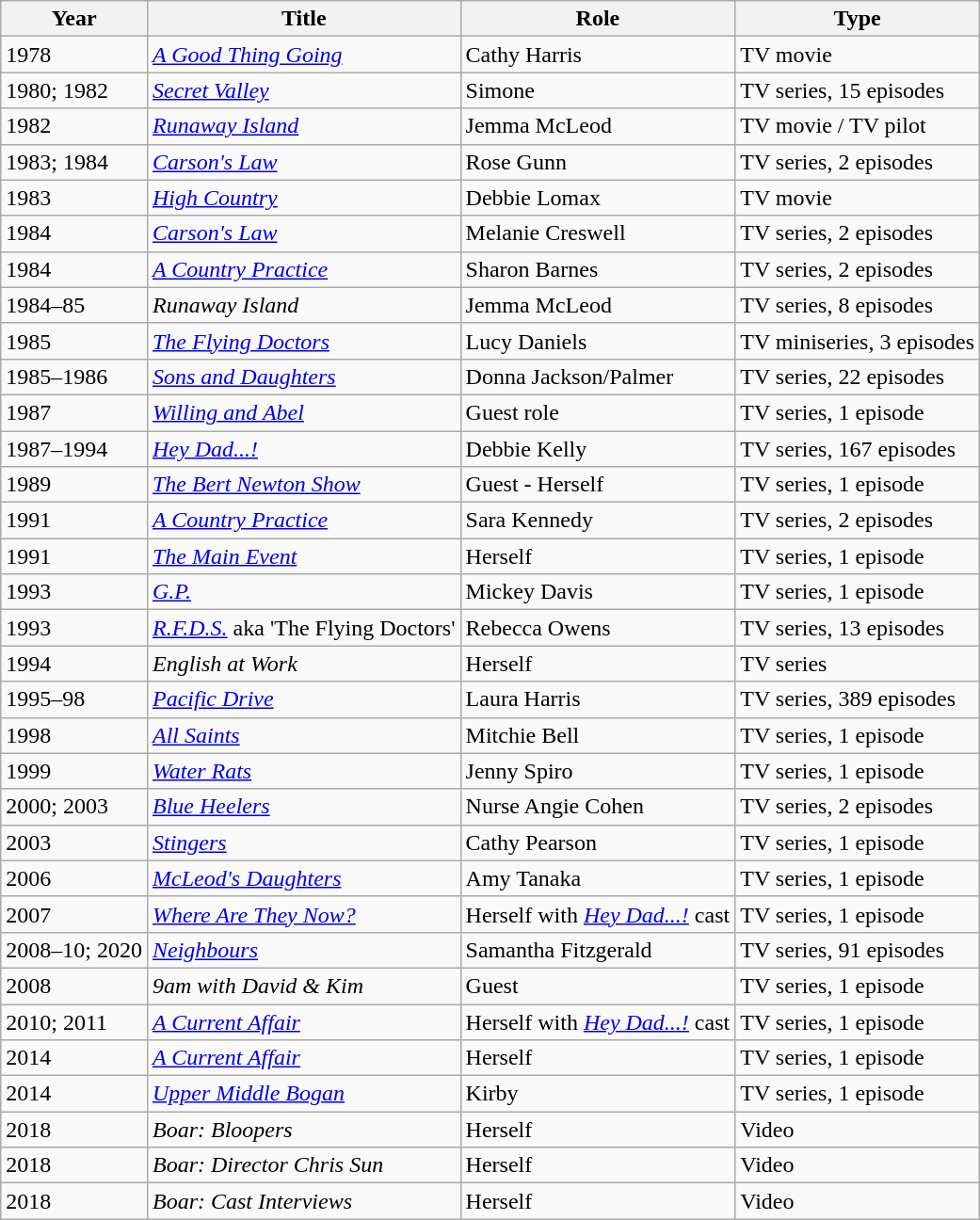<table class="wikitable">
<tr>
<th>Year</th>
<th>Title</th>
<th>Role</th>
<th>Type</th>
</tr>
<tr>
<td>1978</td>
<td><em><a href='#'>A Good Thing Going</a></em></td>
<td>Cathy Harris</td>
<td>TV movie</td>
</tr>
<tr>
<td>1980; 1982</td>
<td><em><a href='#'>Secret Valley</a></em></td>
<td>Simone</td>
<td>TV series, 15 episodes</td>
</tr>
<tr>
<td>1982</td>
<td><em><a href='#'>Runaway Island</a></em></td>
<td>Jemma McLeod</td>
<td>TV movie / TV pilot</td>
</tr>
<tr>
<td>1983; 1984</td>
<td><em><a href='#'>Carson's Law</a></em></td>
<td>Rose Gunn</td>
<td>TV series, 2 episodes</td>
</tr>
<tr>
<td>1983</td>
<td><em><a href='#'>High Country</a></em></td>
<td>Debbie Lomax</td>
<td>TV movie</td>
</tr>
<tr>
<td>1984</td>
<td><em><a href='#'>Carson's Law</a></em></td>
<td>Melanie Creswell</td>
<td>TV series, 2 episodes</td>
</tr>
<tr>
<td>1984</td>
<td><em><a href='#'>A Country Practice</a></em></td>
<td>Sharon Barnes</td>
<td>TV series, 2 episodes</td>
</tr>
<tr>
<td>1984–85</td>
<td><em>Runaway Island</em></td>
<td>Jemma McLeod</td>
<td>TV series, 8 episodes</td>
</tr>
<tr>
<td>1985</td>
<td><em><a href='#'>The Flying Doctors</a></em></td>
<td>Lucy Daniels</td>
<td>TV miniseries, 3 episodes</td>
</tr>
<tr>
<td>1985–1986</td>
<td><em><a href='#'>Sons and Daughters</a></em></td>
<td>Donna Jackson/Palmer</td>
<td>TV series, 22 episodes</td>
</tr>
<tr>
<td>1987</td>
<td><em><a href='#'>Willing and Abel</a></em></td>
<td>Guest role</td>
<td>TV series, 1 episode</td>
</tr>
<tr>
<td>1987–1994</td>
<td><em><a href='#'>Hey Dad...!</a></em></td>
<td>Debbie Kelly</td>
<td>TV series, 167 episodes</td>
</tr>
<tr>
<td>1989</td>
<td><em><a href='#'>The Bert Newton Show</a></em></td>
<td>Guest - Herself</td>
<td>TV series, 1 episode</td>
</tr>
<tr>
<td>1991</td>
<td><em><a href='#'>A Country Practice</a></em></td>
<td>Sara Kennedy</td>
<td>TV series, 2 episodes</td>
</tr>
<tr>
<td>1991</td>
<td><em><a href='#'>The Main Event</a></em></td>
<td>Herself</td>
<td>TV series, 1 episode</td>
</tr>
<tr>
<td>1993</td>
<td><em><a href='#'>G.P.</a></em></td>
<td>Mickey Davis</td>
<td>TV series, 1 episode</td>
</tr>
<tr>
<td>1993</td>
<td><em><a href='#'>R.F.D.S.</a></em> aka 'The Flying Doctors'</td>
<td>Rebecca Owens</td>
<td>TV series, 13 episodes</td>
</tr>
<tr>
<td>1994</td>
<td><em>English at Work</em></td>
<td>Herself</td>
<td>TV series</td>
</tr>
<tr>
<td>1995–98</td>
<td><em><a href='#'>Pacific Drive</a></em></td>
<td>Laura Harris</td>
<td>TV series, 389 episodes</td>
</tr>
<tr>
<td>1998</td>
<td><em><a href='#'>All Saints</a></em></td>
<td>Mitchie Bell</td>
<td>TV series, 1 episode</td>
</tr>
<tr>
<td>1999</td>
<td><em><a href='#'>Water Rats</a></em></td>
<td>Jenny Spiro</td>
<td>TV series, 1 episode</td>
</tr>
<tr>
<td>2000; 2003</td>
<td><em><a href='#'>Blue Heelers</a></em></td>
<td>Nurse Angie Cohen</td>
<td>TV series, 2 episodes</td>
</tr>
<tr>
<td>2003</td>
<td><em><a href='#'>Stingers</a></em></td>
<td>Cathy Pearson</td>
<td>TV series, 1 episode</td>
</tr>
<tr>
<td>2006</td>
<td><em><a href='#'>McLeod's Daughters</a></em></td>
<td>Amy Tanaka</td>
<td>TV series, 1 episode</td>
</tr>
<tr>
<td>2007</td>
<td><em><a href='#'>Where Are They Now?</a></em></td>
<td>Herself with <em><a href='#'>Hey Dad...!</a></em> cast</td>
<td>TV series, 1 episode</td>
</tr>
<tr>
<td>2008–10; 2020</td>
<td><em><a href='#'>Neighbours</a></em></td>
<td>Samantha Fitzgerald</td>
<td>TV series, 91 episodes</td>
</tr>
<tr>
<td>2008</td>
<td><em>9am with David & Kim</em></td>
<td>Guest</td>
<td>TV series, 1 episode</td>
</tr>
<tr>
<td>2010; 2011</td>
<td><em><a href='#'>A Current Affair</a></em></td>
<td>Herself with <em><a href='#'>Hey Dad...!</a></em> cast</td>
<td>TV series, 1 episode</td>
</tr>
<tr>
<td>2014</td>
<td><em><a href='#'>A Current Affair</a></em></td>
<td>Herself</td>
<td>TV series, 1 episode</td>
</tr>
<tr>
<td>2014</td>
<td><em><a href='#'>Upper Middle Bogan</a></em></td>
<td>Kirby</td>
<td>TV series, 1 episode</td>
</tr>
<tr>
<td>2018</td>
<td><em>Boar: Bloopers</em></td>
<td>Herself</td>
<td>Video</td>
</tr>
<tr>
<td>2018</td>
<td><em>Boar: Director Chris Sun</em></td>
<td>Herself</td>
<td>Video</td>
</tr>
<tr>
<td>2018</td>
<td><em>Boar: Cast Interviews</em></td>
<td>Herself</td>
<td>Video</td>
</tr>
</table>
